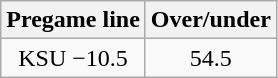<table class="wikitable">
<tr align="center">
<th style=>Pregame line</th>
<th style=>Over/under</th>
</tr>
<tr align="center">
<td>KSU −10.5</td>
<td>54.5</td>
</tr>
</table>
